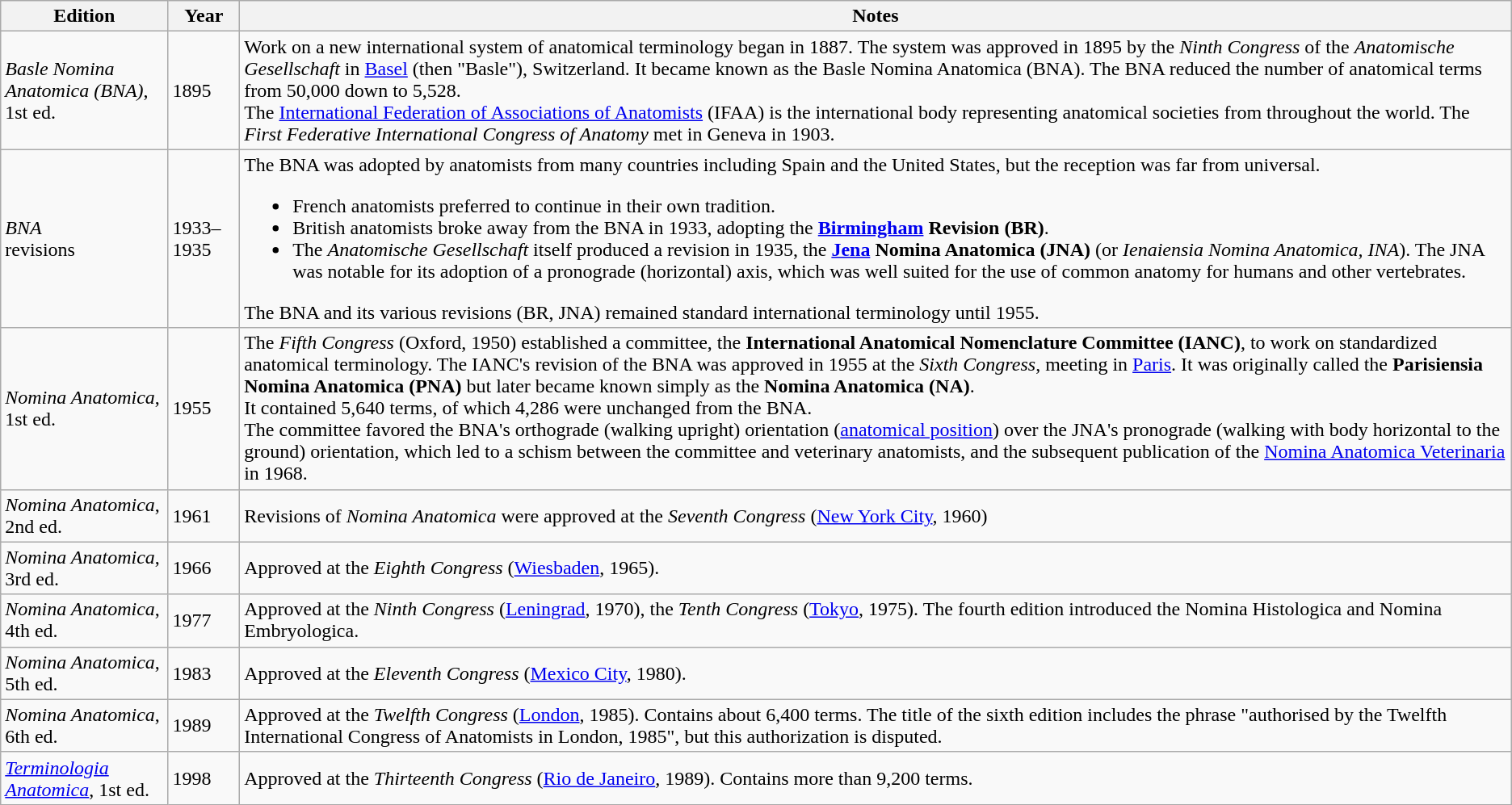<table class="wikitable">
<tr>
<th>Edition</th>
<th>Year</th>
<th>Notes</th>
</tr>
<tr>
<td><em>Basle Nomina <br> Anatomica (BNA)</em>, <br> 1st ed.</td>
<td>1895</td>
<td>Work on a new international system of anatomical terminology began in 1887.  The system was approved in 1895 by the <em>Ninth Congress</em> of the <em>Anatomische Gesellschaft</em> in <a href='#'>Basel</a> (then "Basle"), Switzerland.  It became known as the Basle Nomina Anatomica (BNA).  The BNA reduced the number of anatomical terms from 50,000 down to 5,528.<br>The <a href='#'>International Federation of Associations of Anatomists</a> (IFAA) is the international body representing anatomical societies from throughout the world.  The <em>First Federative International Congress of Anatomy</em> met in Geneva in 1903.</td>
</tr>
<tr>
<td><em>BNA</em> <br> revisions</td>
<td>1933–1935</td>
<td>The BNA was adopted by anatomists from many countries including Spain and the United States, but the reception was far from universal.<br><ul><li>French anatomists preferred to continue in their own tradition.</li><li>British anatomists broke away from the BNA in 1933, adopting the <strong><a href='#'>Birmingham</a> Revision (BR)</strong>.</li><li>The <em>Anatomische Gesellschaft</em> itself produced a revision in 1935, the <strong><a href='#'>Jena</a> Nomina Anatomica (JNA)</strong> (or <em>Ienaiensia Nomina Anatomica, INA</em>). The JNA was notable for its adoption of a pronograde (horizontal) axis, which was well suited for the use of common anatomy for humans and other vertebrates.</li></ul>The BNA and its various revisions (BR, JNA) remained standard international terminology until 1955.</td>
</tr>
<tr>
<td><em>Nomina Anatomica</em>, <br> 1st ed.</td>
<td>1955</td>
<td>The <em>Fifth Congress</em> (Oxford, 1950) established a committee, the <strong>International Anatomical Nomenclature Committee (IANC)</strong>, to work on standardized anatomical terminology.  The IANC's revision of the BNA was approved in 1955 at the <em>Sixth Congress</em>, meeting in <a href='#'>Paris</a>.  It was originally called the <strong>Parisiensia Nomina Anatomica (PNA)</strong> but later became known simply as the <strong>Nomina Anatomica (NA)</strong>.<br>It contained 5,640 terms, of which 4,286 were unchanged from the BNA.<br>The committee favored the BNA's orthograde (walking upright) orientation (<a href='#'>anatomical position</a>) over the JNA's pronograde (walking with body horizontal to the ground) orientation, which led to a schism between the committee and veterinary anatomists, and the subsequent publication of the <a href='#'>Nomina Anatomica Veterinaria</a> in 1968.</td>
</tr>
<tr>
<td><em>Nomina Anatomica</em>, <br> 2nd ed.</td>
<td>1961</td>
<td>Revisions of  <em>Nomina Anatomica</em> were approved at the <em>Seventh Congress</em> (<a href='#'>New York City</a>, 1960)</td>
</tr>
<tr>
<td><em>Nomina Anatomica</em>, <br> 3rd ed.</td>
<td>1966</td>
<td>Approved at the <em>Eighth Congress</em> (<a href='#'>Wiesbaden</a>, 1965).</td>
</tr>
<tr>
<td><em>Nomina Anatomica</em>, <br> 4th ed.</td>
<td>1977</td>
<td>Approved at the <em>Ninth Congress</em> (<a href='#'>Leningrad</a>, 1970), the <em>Tenth Congress</em> (<a href='#'>Tokyo</a>, 1975). The fourth edition introduced the Nomina Histologica and Nomina Embryologica.</td>
</tr>
<tr>
<td><em>Nomina Anatomica</em>, <br> 5th ed.</td>
<td>1983</td>
<td>Approved at the <em>Eleventh Congress</em> (<a href='#'>Mexico City</a>, 1980).</td>
</tr>
<tr>
<td><em>Nomina Anatomica</em>, <br> 6th ed.</td>
<td>1989</td>
<td>Approved at the <em>Twelfth Congress</em> (<a href='#'>London</a>, 1985).  Contains about 6,400 terms. The title of the sixth edition includes the phrase "authorised by the Twelfth International Congress of Anatomists in London, 1985", but this authorization is disputed.</td>
</tr>
<tr>
<td><em><a href='#'>Terminologia Anatomica</a></em>, 1st ed.</td>
<td>1998</td>
<td>Approved at the <em>Thirteenth Congress</em> (<a href='#'>Rio de Janeiro</a>, 1989). Contains more than 9,200 terms.</td>
</tr>
</table>
